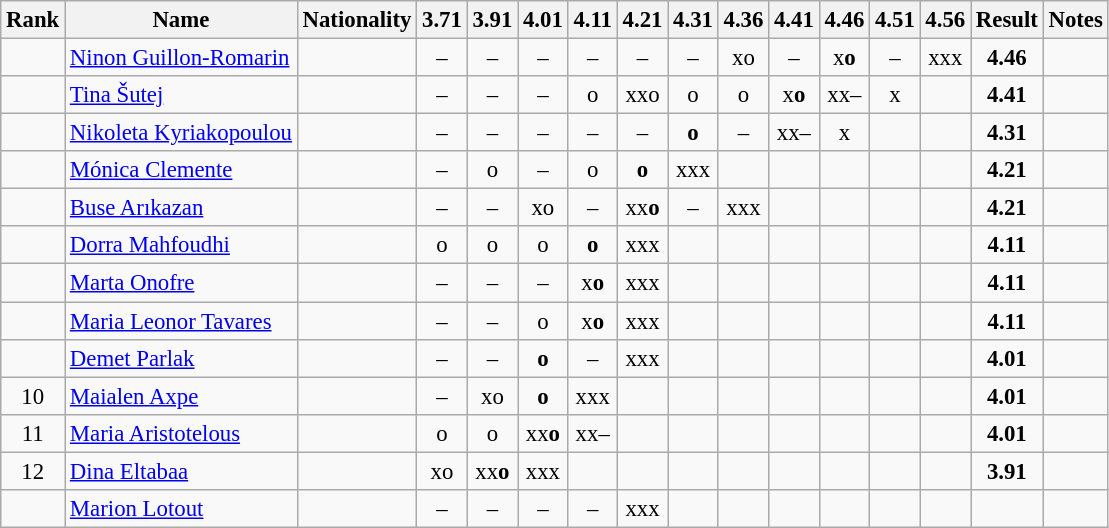<table class="wikitable sortable" style="text-align:center;font-size:95%">
<tr>
<th>Rank</th>
<th>Name</th>
<th>Nationality</th>
<th>3.71</th>
<th>3.91</th>
<th>4.01</th>
<th>4.11</th>
<th>4.21</th>
<th>4.31</th>
<th>4.36</th>
<th>4.41</th>
<th>4.46</th>
<th>4.51</th>
<th>4.56</th>
<th>Result</th>
<th>Notes</th>
</tr>
<tr>
<td></td>
<td align=left><a href='#'>Ninon Guillon-Romarin</a></td>
<td align=left></td>
<td>–</td>
<td>–</td>
<td>–</td>
<td>–</td>
<td>–</td>
<td>–</td>
<td>xo</td>
<td>–</td>
<td>x<strong>o</strong></td>
<td>–</td>
<td>xxx</td>
<td><strong>4.46</strong></td>
<td></td>
</tr>
<tr>
<td></td>
<td align=left><a href='#'>Tina Šutej</a></td>
<td align=left></td>
<td>–</td>
<td>–</td>
<td>–</td>
<td>o</td>
<td>xxo</td>
<td>o</td>
<td>o</td>
<td>x<strong>o</strong></td>
<td>xx–</td>
<td>x</td>
<td></td>
<td><strong>4.41</strong></td>
<td></td>
</tr>
<tr>
<td></td>
<td align=left><a href='#'>Nikoleta Kyriakopoulou</a></td>
<td align=left></td>
<td>–</td>
<td>–</td>
<td>–</td>
<td>–</td>
<td>–</td>
<td><strong>o</strong></td>
<td>–</td>
<td>xx–</td>
<td>x</td>
<td></td>
<td></td>
<td><strong>4.31</strong></td>
<td></td>
</tr>
<tr>
<td></td>
<td align=left><a href='#'>Mónica Clemente</a></td>
<td align=left></td>
<td>–</td>
<td>o</td>
<td>–</td>
<td>o</td>
<td><strong>o</strong></td>
<td>xxx</td>
<td></td>
<td></td>
<td></td>
<td></td>
<td></td>
<td><strong>4.21</strong></td>
<td></td>
</tr>
<tr>
<td></td>
<td align=left><a href='#'>Buse Arıkazan</a></td>
<td align=left></td>
<td>–</td>
<td>–</td>
<td>xo</td>
<td>–</td>
<td>xx<strong>o</strong></td>
<td>–</td>
<td>xxx</td>
<td></td>
<td></td>
<td></td>
<td></td>
<td><strong>4.21</strong></td>
<td></td>
</tr>
<tr>
<td></td>
<td align=left><a href='#'>Dorra Mahfoudhi</a></td>
<td align=left></td>
<td>o</td>
<td>o</td>
<td>o</td>
<td><strong>o</strong></td>
<td>xxx</td>
<td></td>
<td></td>
<td></td>
<td></td>
<td></td>
<td></td>
<td><strong>4.11</strong></td>
<td></td>
</tr>
<tr>
<td></td>
<td align=left><a href='#'>Marta Onofre</a></td>
<td align=left></td>
<td>–</td>
<td>–</td>
<td>–</td>
<td>x<strong>o</strong></td>
<td>xxx</td>
<td></td>
<td></td>
<td></td>
<td></td>
<td></td>
<td></td>
<td><strong>4.11</strong></td>
<td></td>
</tr>
<tr>
<td></td>
<td align=left><a href='#'>Maria Leonor Tavares</a></td>
<td align=left></td>
<td>–</td>
<td>–</td>
<td>o</td>
<td>x<strong>o</strong></td>
<td>xxx</td>
<td></td>
<td></td>
<td></td>
<td></td>
<td></td>
<td></td>
<td><strong>4.11</strong></td>
<td></td>
</tr>
<tr>
<td></td>
<td align=left><a href='#'>Demet Parlak</a></td>
<td align=left></td>
<td>–</td>
<td>–</td>
<td><strong>o</strong></td>
<td>–</td>
<td>xxx</td>
<td></td>
<td></td>
<td></td>
<td></td>
<td></td>
<td></td>
<td><strong>4.01</strong></td>
<td></td>
</tr>
<tr>
<td>10</td>
<td align=left><a href='#'>Maialen Axpe</a></td>
<td align=left></td>
<td>–</td>
<td>xo</td>
<td><strong>o</strong></td>
<td>xxx</td>
<td></td>
<td></td>
<td></td>
<td></td>
<td></td>
<td></td>
<td></td>
<td><strong>4.01</strong></td>
<td></td>
</tr>
<tr>
<td>11</td>
<td align=left><a href='#'>Maria Aristotelous</a></td>
<td align=left></td>
<td>o</td>
<td>o</td>
<td>xx<strong>o</strong></td>
<td>xx–</td>
<td></td>
<td></td>
<td></td>
<td></td>
<td></td>
<td></td>
<td></td>
<td><strong>4.01</strong></td>
<td></td>
</tr>
<tr>
<td>12</td>
<td align=left><a href='#'>Dina Eltabaa</a></td>
<td align=left></td>
<td>xo</td>
<td>xx<strong>o</strong></td>
<td>xxx</td>
<td></td>
<td></td>
<td></td>
<td></td>
<td></td>
<td></td>
<td></td>
<td></td>
<td><strong>3.91</strong></td>
<td></td>
</tr>
<tr>
<td></td>
<td align=left><a href='#'>Marion Lotout</a></td>
<td align=left></td>
<td>–</td>
<td>–</td>
<td>–</td>
<td>–</td>
<td>xxx</td>
<td></td>
<td></td>
<td></td>
<td></td>
<td></td>
<td></td>
<td><strong></strong></td>
<td></td>
</tr>
</table>
